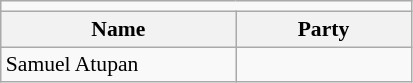<table class=wikitable style="font-size:90%">
<tr>
<td colspan=4 bgcolor=></td>
</tr>
<tr>
<th width=150px>Name</th>
<th colspan=2 width=110px>Party</th>
</tr>
<tr>
<td>Samuel Atupan</td>
<td></td>
</tr>
</table>
